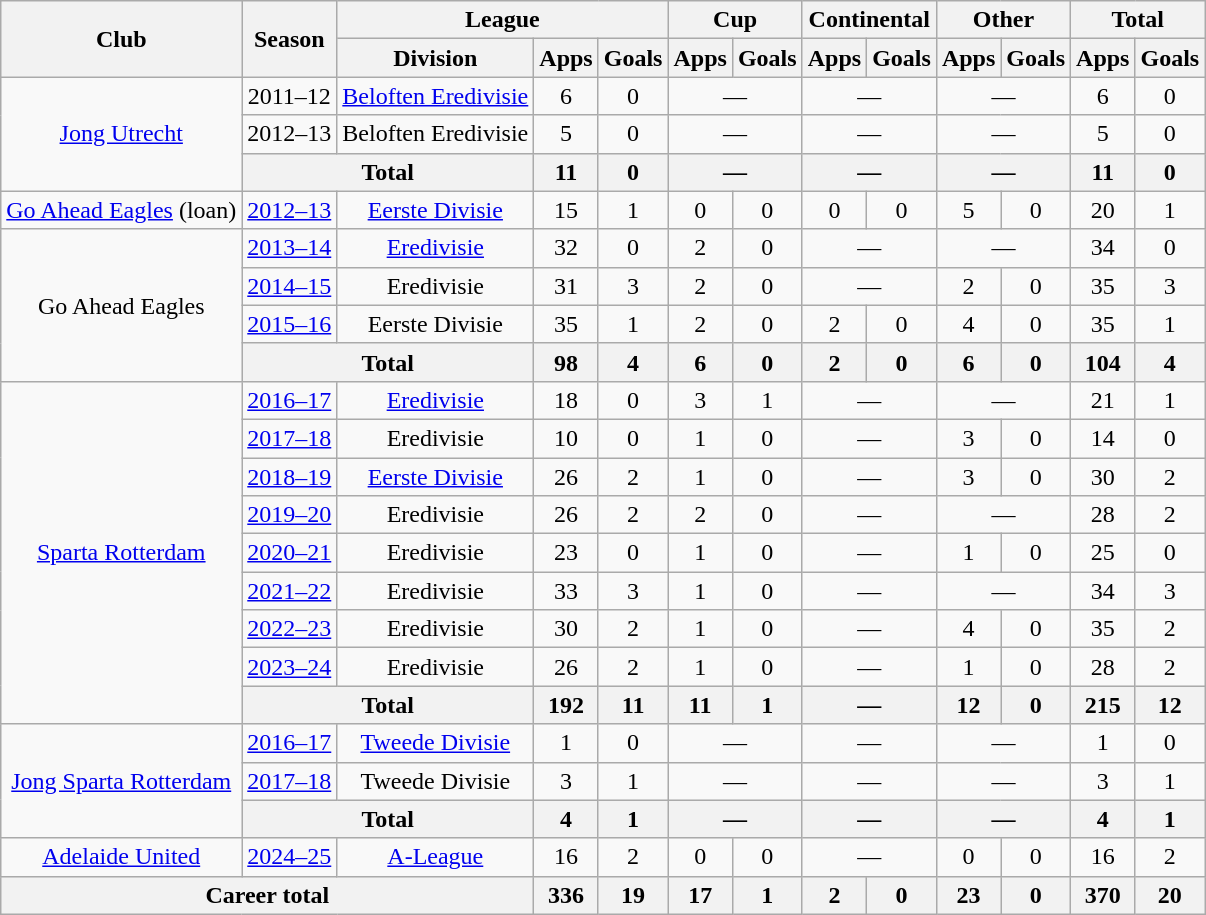<table class="wikitable" style="text-align: center">
<tr>
<th rowspan="2">Club</th>
<th rowspan="2">Season</th>
<th colspan="3">League</th>
<th colspan="2">Cup</th>
<th colspan="2">Continental</th>
<th colspan="2">Other</th>
<th colspan="2">Total</th>
</tr>
<tr>
<th>Division</th>
<th>Apps</th>
<th>Goals</th>
<th>Apps</th>
<th>Goals</th>
<th>Apps</th>
<th>Goals</th>
<th>Apps</th>
<th>Goals</th>
<th>Apps</th>
<th>Goals</th>
</tr>
<tr>
<td rowspan="3"><a href='#'>Jong Utrecht</a></td>
<td>2011–12</td>
<td><a href='#'>Beloften Eredivisie</a></td>
<td>6</td>
<td>0</td>
<td colspan="2">—</td>
<td colspan="2">—</td>
<td colspan="2">—</td>
<td>6</td>
<td>0</td>
</tr>
<tr>
<td>2012–13</td>
<td>Beloften Eredivisie</td>
<td>5</td>
<td>0</td>
<td colspan="2">—</td>
<td colspan="2">—</td>
<td colspan="2">—</td>
<td>5</td>
<td>0</td>
</tr>
<tr>
<th colspan="2">Total</th>
<th>11</th>
<th>0</th>
<th colspan="2">—</th>
<th colspan="2">—</th>
<th colspan="2">—</th>
<th>11</th>
<th>0</th>
</tr>
<tr>
<td><a href='#'>Go Ahead Eagles</a> (loan)</td>
<td><a href='#'>2012–13</a></td>
<td><a href='#'>Eerste Divisie</a></td>
<td>15</td>
<td>1</td>
<td>0</td>
<td>0</td>
<td>0</td>
<td>0</td>
<td>5</td>
<td>0</td>
<td>20</td>
<td>1</td>
</tr>
<tr>
<td rowspan="4">Go Ahead Eagles</td>
<td><a href='#'>2013–14</a></td>
<td><a href='#'>Eredivisie</a></td>
<td>32</td>
<td>0</td>
<td>2</td>
<td>0</td>
<td colspan="2">—</td>
<td colspan="2">—</td>
<td>34</td>
<td>0</td>
</tr>
<tr>
<td><a href='#'>2014–15</a></td>
<td>Eredivisie</td>
<td>31</td>
<td>3</td>
<td>2</td>
<td>0</td>
<td colspan="2">—</td>
<td>2</td>
<td>0</td>
<td>35</td>
<td>3</td>
</tr>
<tr>
<td><a href='#'>2015–16</a></td>
<td>Eerste Divisie</td>
<td>35</td>
<td>1</td>
<td>2</td>
<td>0</td>
<td>2</td>
<td>0</td>
<td>4</td>
<td>0</td>
<td>35</td>
<td>1</td>
</tr>
<tr>
<th colspan="2">Total</th>
<th>98</th>
<th>4</th>
<th>6</th>
<th>0</th>
<th>2</th>
<th>0</th>
<th>6</th>
<th>0</th>
<th>104</th>
<th>4</th>
</tr>
<tr>
<td rowspan="9"><a href='#'>Sparta Rotterdam</a></td>
<td><a href='#'>2016–17</a></td>
<td><a href='#'>Eredivisie</a></td>
<td>18</td>
<td>0</td>
<td>3</td>
<td>1</td>
<td colspan="2">—</td>
<td colspan="2">—</td>
<td>21</td>
<td>1</td>
</tr>
<tr>
<td><a href='#'>2017–18</a></td>
<td>Eredivisie</td>
<td>10</td>
<td>0</td>
<td>1</td>
<td>0</td>
<td colspan="2">—</td>
<td>3</td>
<td>0</td>
<td>14</td>
<td>0</td>
</tr>
<tr>
<td><a href='#'>2018–19</a></td>
<td><a href='#'>Eerste Divisie</a></td>
<td>26</td>
<td>2</td>
<td>1</td>
<td>0</td>
<td colspan="2">—</td>
<td>3</td>
<td>0</td>
<td>30</td>
<td>2</td>
</tr>
<tr>
<td><a href='#'>2019–20</a></td>
<td>Eredivisie</td>
<td>26</td>
<td>2</td>
<td>2</td>
<td>0</td>
<td colspan="2">—</td>
<td colspan="2">—</td>
<td>28</td>
<td>2</td>
</tr>
<tr>
<td><a href='#'>2020–21</a></td>
<td>Eredivisie</td>
<td>23</td>
<td>0</td>
<td>1</td>
<td>0</td>
<td colspan="2">—</td>
<td>1</td>
<td>0</td>
<td>25</td>
<td>0</td>
</tr>
<tr>
<td><a href='#'>2021–22</a></td>
<td>Eredivisie</td>
<td>33</td>
<td>3</td>
<td>1</td>
<td>0</td>
<td colspan="2">—</td>
<td colspan="2">—</td>
<td>34</td>
<td>3</td>
</tr>
<tr>
<td><a href='#'>2022–23</a></td>
<td>Eredivisie</td>
<td>30</td>
<td>2</td>
<td>1</td>
<td>0</td>
<td colspan="2">—</td>
<td>4</td>
<td>0</td>
<td>35</td>
<td>2</td>
</tr>
<tr>
<td><a href='#'>2023–24</a></td>
<td>Eredivisie</td>
<td>26</td>
<td>2</td>
<td>1</td>
<td>0</td>
<td colspan="2">—</td>
<td>1</td>
<td>0</td>
<td>28</td>
<td>2</td>
</tr>
<tr>
<th colspan="2">Total</th>
<th>192</th>
<th>11</th>
<th>11</th>
<th>1</th>
<th colspan="2">—</th>
<th>12</th>
<th>0</th>
<th>215</th>
<th>12</th>
</tr>
<tr>
<td rowspan="3"><a href='#'>Jong Sparta Rotterdam</a></td>
<td><a href='#'>2016–17</a></td>
<td><a href='#'>Tweede Divisie</a></td>
<td>1</td>
<td>0</td>
<td colspan="2">—</td>
<td colspan="2">—</td>
<td colspan="2">—</td>
<td>1</td>
<td>0</td>
</tr>
<tr>
<td><a href='#'>2017–18</a></td>
<td>Tweede Divisie</td>
<td>3</td>
<td>1</td>
<td colspan="2">—</td>
<td colspan="2">—</td>
<td colspan="2">—</td>
<td>3</td>
<td>1</td>
</tr>
<tr>
<th colspan="2">Total</th>
<th>4</th>
<th>1</th>
<th colspan="2">—</th>
<th colspan="2">—</th>
<th colspan="2">—</th>
<th>4</th>
<th>1</th>
</tr>
<tr>
<td><a href='#'>Adelaide United</a></td>
<td><a href='#'>2024–25</a></td>
<td><a href='#'>A-League</a></td>
<td>16</td>
<td>2</td>
<td>0</td>
<td>0</td>
<td colspan="2">—</td>
<td>0</td>
<td>0</td>
<td>16</td>
<td>2</td>
</tr>
<tr>
<th colspan="3">Career total</th>
<th>336</th>
<th>19</th>
<th>17</th>
<th>1</th>
<th>2</th>
<th>0</th>
<th>23</th>
<th>0</th>
<th>370</th>
<th>20</th>
</tr>
</table>
